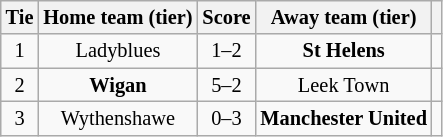<table class="wikitable" style="text-align:center; font-size:85%">
<tr>
<th>Tie</th>
<th>Home team (tier)</th>
<th>Score</th>
<th>Away team (tier)</th>
<th></th>
</tr>
<tr>
<td align="center">1</td>
<td>Ladyblues</td>
<td align="center">1–2</td>
<td><strong>St Helens</strong></td>
<td></td>
</tr>
<tr>
<td align="center">2</td>
<td><strong>Wigan</strong></td>
<td align="center">5–2</td>
<td>Leek Town</td>
<td></td>
</tr>
<tr>
<td align="center">3</td>
<td>Wythenshawe</td>
<td align="center">0–3</td>
<td><strong>Manchester United</strong></td>
<td></td>
</tr>
</table>
